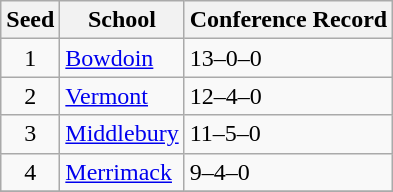<table class="wikitable">
<tr>
<th>Seed</th>
<th>School</th>
<th>Conference Record</th>
</tr>
<tr>
<td align=center>1</td>
<td><a href='#'>Bowdoin</a></td>
<td>13–0–0</td>
</tr>
<tr>
<td align=center>2</td>
<td><a href='#'>Vermont</a></td>
<td>12–4–0</td>
</tr>
<tr>
<td align=center>3</td>
<td><a href='#'>Middlebury</a></td>
<td>11–5–0</td>
</tr>
<tr>
<td align=center>4</td>
<td><a href='#'>Merrimack</a></td>
<td>9–4–0</td>
</tr>
<tr>
</tr>
</table>
